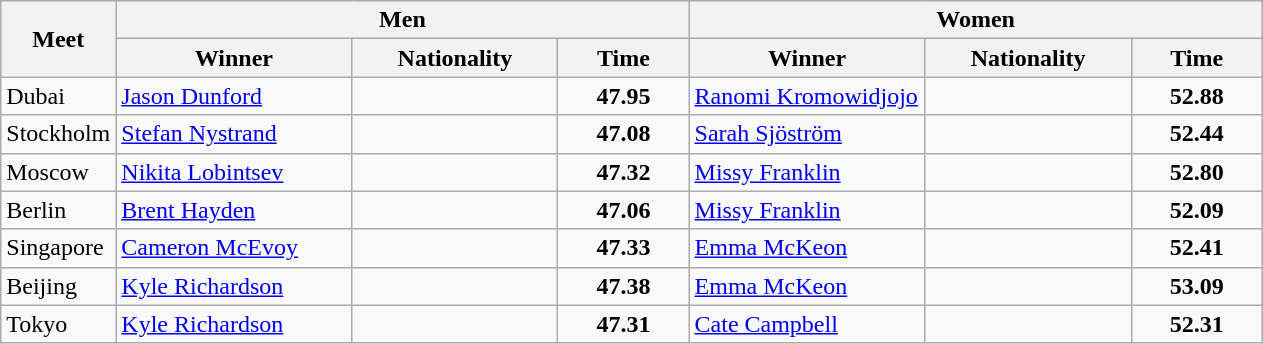<table class="wikitable">
<tr>
<th rowspan="2">Meet</th>
<th colspan="3">Men</th>
<th colspan="3">Women</th>
</tr>
<tr>
<th width=150>Winner</th>
<th width=130>Nationality</th>
<th width=80>Time</th>
<th width=150>Winner</th>
<th width=130>Nationality</th>
<th width=80>Time</th>
</tr>
<tr>
<td>Dubai</td>
<td><a href='#'>Jason Dunford</a></td>
<td></td>
<td align=center><strong>47.95</strong></td>
<td><a href='#'>Ranomi Kromowidjojo</a></td>
<td></td>
<td align=center><strong>52.88</strong></td>
</tr>
<tr>
<td>Stockholm</td>
<td><a href='#'>Stefan Nystrand</a></td>
<td></td>
<td align=center><strong>47.08</strong></td>
<td><a href='#'>Sarah Sjöström</a></td>
<td></td>
<td align=center><strong>52.44</strong></td>
</tr>
<tr>
<td>Moscow</td>
<td><a href='#'>Nikita Lobintsev</a></td>
<td></td>
<td align=center><strong>47.32</strong></td>
<td><a href='#'>Missy Franklin</a></td>
<td></td>
<td align=center><strong>52.80</strong></td>
</tr>
<tr>
<td>Berlin</td>
<td><a href='#'>Brent Hayden</a></td>
<td></td>
<td align=center><strong>47.06</strong></td>
<td><a href='#'>Missy Franklin</a></td>
<td></td>
<td align=center><strong>52.09</strong></td>
</tr>
<tr>
<td>Singapore</td>
<td><a href='#'>Cameron McEvoy</a></td>
<td></td>
<td align=center><strong>47.33</strong></td>
<td><a href='#'>Emma McKeon</a></td>
<td></td>
<td align=center><strong>52.41</strong></td>
</tr>
<tr>
<td>Beijing</td>
<td><a href='#'>Kyle Richardson</a></td>
<td></td>
<td align=center><strong>47.38</strong></td>
<td><a href='#'>Emma McKeon</a></td>
<td></td>
<td align=center><strong>53.09</strong></td>
</tr>
<tr>
<td>Tokyo</td>
<td><a href='#'>Kyle Richardson</a></td>
<td></td>
<td align=center><strong>47.31</strong></td>
<td><a href='#'>Cate Campbell</a></td>
<td></td>
<td align=center><strong>52.31</strong></td>
</tr>
</table>
